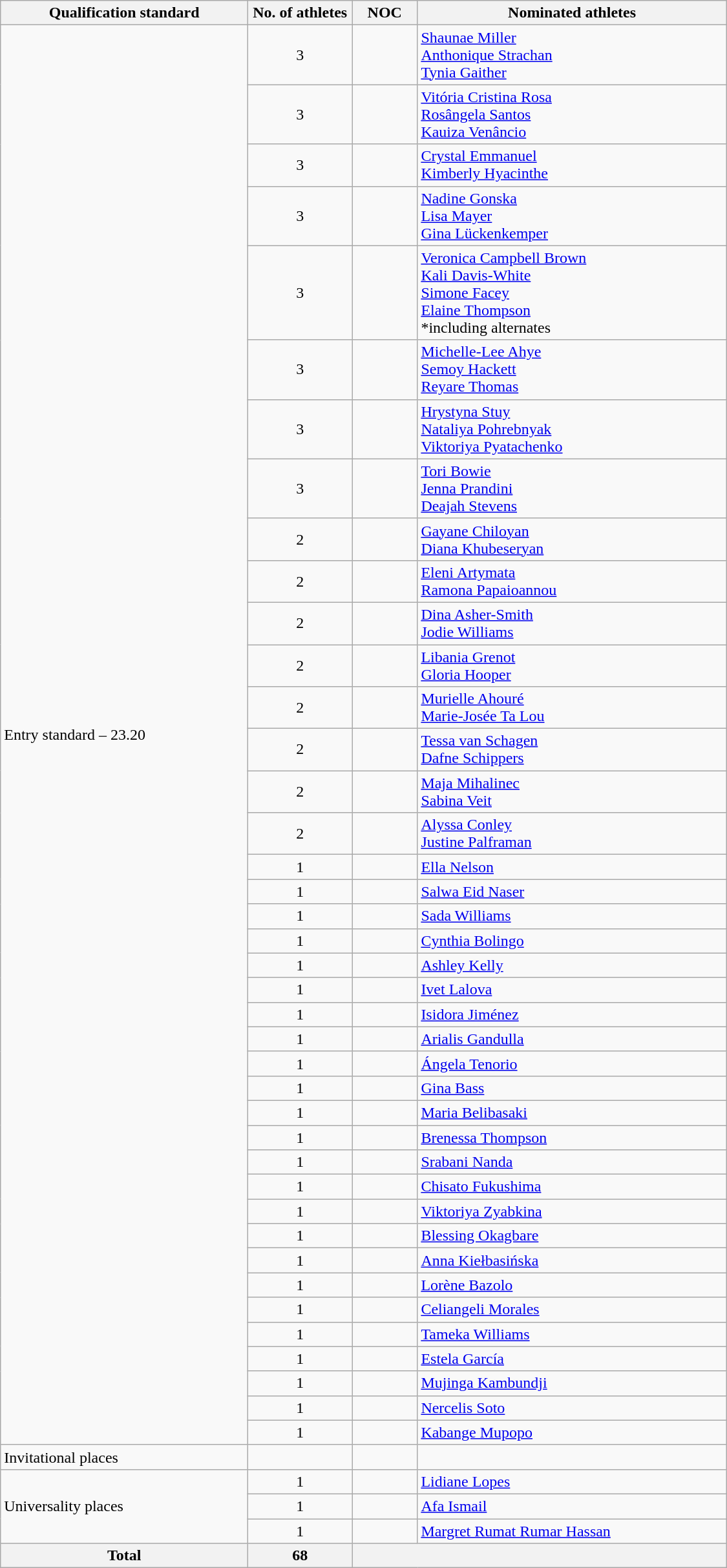<table class="wikitable"  style="text-align:left; width:750px;">
<tr>
<th>Qualification standard</th>
<th width=100>No. of athletes</th>
<th>NOC</th>
<th>Nominated athletes</th>
</tr>
<tr>
<td rowspan=40>Entry standard – 23.20</td>
<td style="text-align:center;">3</td>
<td></td>
<td><a href='#'>Shaunae Miller</a><br><a href='#'>Anthonique Strachan</a><br><a href='#'>Tynia Gaither</a></td>
</tr>
<tr>
<td style="text-align:center;">3</td>
<td></td>
<td><a href='#'>Vitória Cristina Rosa</a><br><a href='#'>Rosângela Santos</a><br><a href='#'>Kauiza Venâncio</a></td>
</tr>
<tr>
<td style="text-align:center;">3</td>
<td></td>
<td><a href='#'>Crystal Emmanuel</a><br><a href='#'>Kimberly Hyacinthe</a> </td>
</tr>
<tr>
<td style="text-align:center;">3</td>
<td></td>
<td><a href='#'>Nadine Gonska</a><br><a href='#'>Lisa Mayer</a><br><a href='#'>Gina Lückenkemper</a></td>
</tr>
<tr>
<td style="text-align:center;">3</td>
<td></td>
<td><a href='#'>Veronica Campbell Brown</a><br><a href='#'>Kali Davis-White</a><br><a href='#'>Simone Facey</a><br><a href='#'>Elaine Thompson</a><br>*including alternates</td>
</tr>
<tr>
<td style="text-align:center;">3</td>
<td></td>
<td><a href='#'>Michelle-Lee Ahye</a><br><a href='#'>Semoy Hackett</a><br><a href='#'>Reyare Thomas</a></td>
</tr>
<tr>
<td style="text-align:center;">3</td>
<td></td>
<td><a href='#'>Hrystyna Stuy</a><br><a href='#'>Nataliya Pohrebnyak</a><br><a href='#'>Viktoriya Pyatachenko</a></td>
</tr>
<tr>
<td style="text-align:center;">3</td>
<td></td>
<td><a href='#'>Tori Bowie</a><br><a href='#'>Jenna Prandini</a><br><a href='#'>Deajah Stevens</a></td>
</tr>
<tr>
<td style="text-align:center;">2</td>
<td></td>
<td><a href='#'>Gayane Chiloyan</a><br><a href='#'>Diana Khubeseryan</a></td>
</tr>
<tr>
<td style="text-align:center;">2</td>
<td></td>
<td><a href='#'>Eleni Artymata</a><br><a href='#'>Ramona Papaioannou</a></td>
</tr>
<tr>
<td style="text-align:center;">2</td>
<td></td>
<td><a href='#'>Dina Asher-Smith</a><br><a href='#'>Jodie Williams</a></td>
</tr>
<tr>
<td style="text-align:center;">2</td>
<td></td>
<td><a href='#'>Libania Grenot</a><br><a href='#'>Gloria Hooper</a></td>
</tr>
<tr>
<td style="text-align:center;">2</td>
<td></td>
<td><a href='#'>Murielle Ahouré</a><br><a href='#'>Marie-Josée Ta Lou</a></td>
</tr>
<tr>
<td style="text-align:center;">2</td>
<td></td>
<td><a href='#'>Tessa van Schagen</a> <br><a href='#'>Dafne Schippers</a></td>
</tr>
<tr>
<td style="text-align:center;">2</td>
<td></td>
<td><a href='#'>Maja Mihalinec</a><br><a href='#'>Sabina Veit</a></td>
</tr>
<tr>
<td style="text-align:center;">2</td>
<td></td>
<td><a href='#'>Alyssa Conley</a><br><a href='#'>Justine Palframan</a></td>
</tr>
<tr>
<td style="text-align:center;">1</td>
<td></td>
<td><a href='#'>Ella Nelson</a></td>
</tr>
<tr>
<td style="text-align:center;">1</td>
<td></td>
<td><a href='#'>Salwa Eid Naser</a></td>
</tr>
<tr>
<td style="text-align:center;">1</td>
<td></td>
<td><a href='#'>Sada Williams</a></td>
</tr>
<tr>
<td style="text-align:center;">1</td>
<td></td>
<td><a href='#'>Cynthia Bolingo</a></td>
</tr>
<tr>
<td style="text-align:center;">1</td>
<td></td>
<td><a href='#'>Ashley Kelly</a></td>
</tr>
<tr>
<td style="text-align:center;">1</td>
<td></td>
<td><a href='#'>Ivet Lalova</a></td>
</tr>
<tr>
<td style="text-align:center;">1</td>
<td></td>
<td><a href='#'>Isidora Jiménez</a></td>
</tr>
<tr>
<td style="text-align:center;">1</td>
<td></td>
<td><a href='#'>Arialis Gandulla</a></td>
</tr>
<tr>
<td style="text-align:center;">1</td>
<td></td>
<td><a href='#'>Ángela Tenorio</a></td>
</tr>
<tr>
<td style="text-align:center;">1</td>
<td></td>
<td><a href='#'>Gina Bass</a></td>
</tr>
<tr>
<td style="text-align:center;">1</td>
<td></td>
<td><a href='#'>Maria Belibasaki</a></td>
</tr>
<tr>
<td style="text-align:center;">1</td>
<td></td>
<td><a href='#'>Brenessa Thompson</a></td>
</tr>
<tr>
<td style="text-align: center;">1</td>
<td></td>
<td><a href='#'>Srabani Nanda</a></td>
</tr>
<tr>
<td style="text-align:center;">1</td>
<td></td>
<td><a href='#'>Chisato Fukushima</a></td>
</tr>
<tr>
<td style="text-align:center;">1</td>
<td></td>
<td><a href='#'>Viktoriya Zyabkina</a></td>
</tr>
<tr>
<td style="text-align:center;">1</td>
<td></td>
<td><a href='#'>Blessing Okagbare</a></td>
</tr>
<tr>
<td style="text-align:center;">1</td>
<td></td>
<td><a href='#'>Anna Kiełbasińska</a></td>
</tr>
<tr>
<td style="text-align:center;">1</td>
<td></td>
<td><a href='#'>Lorène Bazolo</a></td>
</tr>
<tr>
<td style="text-align:center;">1</td>
<td></td>
<td><a href='#'>Celiangeli Morales</a></td>
</tr>
<tr>
<td style="text-align:center;">1</td>
<td></td>
<td><a href='#'>Tameka Williams</a></td>
</tr>
<tr>
<td style="text-align:center;">1</td>
<td></td>
<td><a href='#'>Estela García</a></td>
</tr>
<tr>
<td style="text-align:center;">1</td>
<td></td>
<td><a href='#'>Mujinga Kambundji</a></td>
</tr>
<tr>
<td style="text-align:center;">1</td>
<td></td>
<td><a href='#'>Nercelis Soto</a></td>
</tr>
<tr>
<td style="text-align:center;">1</td>
<td></td>
<td><a href='#'>Kabange Mupopo</a></td>
</tr>
<tr>
<td>Invitational places</td>
<td style="text-align:center;"></td>
<td></td>
<td></td>
</tr>
<tr>
<td rowspan=3>Universality places</td>
<td style="text-align:center;">1</td>
<td></td>
<td><a href='#'>Lidiane Lopes</a></td>
</tr>
<tr>
<td style="text-align:center;">1</td>
<td></td>
<td><a href='#'>Afa Ismail</a></td>
</tr>
<tr>
<td style="text-align:center;">1</td>
<td></td>
<td><a href='#'>Margret Rumat Rumar Hassan</a></td>
</tr>
<tr>
<th>Total</th>
<th>68</th>
<th colspan=2></th>
</tr>
</table>
